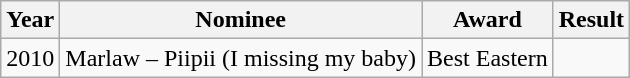<table class="wikitable">
<tr>
<th>Year</th>
<th>Nominee</th>
<th>Award</th>
<th>Result</th>
</tr>
<tr>
<td>2010</td>
<td>Marlaw – Piipii (I missing my baby)</td>
<td>Best Eastern</td>
<td></td>
</tr>
</table>
